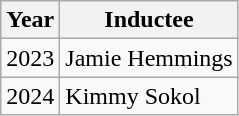<table class="wikitable">
<tr>
<th>Year</th>
<th>Inductee</th>
</tr>
<tr>
<td>2023</td>
<td>Jamie Hemmings</td>
</tr>
<tr>
<td>2024</td>
<td>Kimmy Sokol</td>
</tr>
</table>
